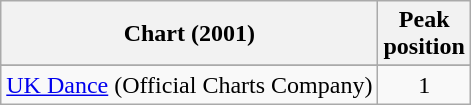<table class="wikitable sortable">
<tr>
<th>Chart (2001)</th>
<th>Peak<br>position</th>
</tr>
<tr>
</tr>
<tr>
<td align="left"><a href='#'>UK Dance</a> (Official Charts Company)</td>
<td align="center">1</td>
</tr>
</table>
